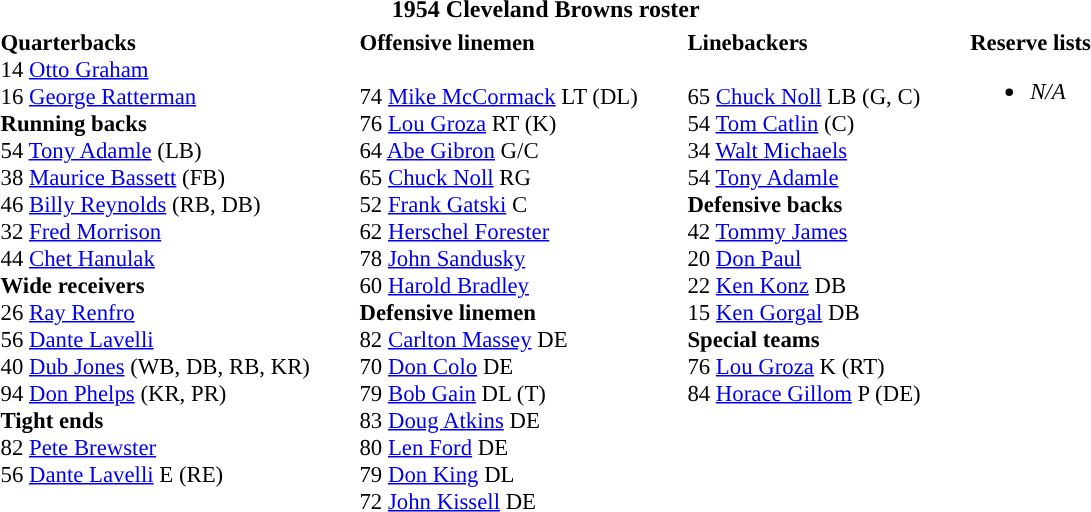<table class="toccolours" style="text-align: left;">
<tr>
<th colspan="7" style="text-align:center;">1954 Cleveland Browns roster</th>
</tr>
<tr>
<td style="font-size: 95%;" valign="top"><strong>Quarterbacks</strong><br>14 <a href='#'>Otto Graham</a><br>16 <a href='#'>George Ratterman</a><br><strong>Running backs</strong><br>54 <a href='#'>Tony Adamle</a> (LB)<br>38 <a href='#'>Maurice Bassett</a> (FB)<br>46 <a href='#'>Billy Reynolds</a> (RB, DB)<br>32 <a href='#'>Fred Morrison</a><br>44 <a href='#'>Chet Hanulak</a><br><strong>Wide receivers</strong><br>26 <a href='#'>Ray Renfro</a><br>56 <a href='#'>Dante Lavelli</a><br>40 <a href='#'>Dub Jones</a> (WB, DB, RB, KR)<br>94 <a href='#'>Don Phelps</a> (KR, PR)<br><strong>Tight ends</strong><br>82  <a href='#'>Pete Brewster</a> <br>56 <a href='#'>Dante Lavelli</a> E (RE)</td>
<td style="width: 25px;"></td>
<td style="font-size: 95%;" valign="top"><strong>Offensive linemen</strong><br><br>74 <a href='#'>Mike McCormack</a> LT (DL)<br>76 <a href='#'>Lou Groza</a> RT (K)<br> 64 <a href='#'>Abe Gibron</a> G/C<br>65 <a href='#'>Chuck Noll</a> RG <br>52 <a href='#'>Frank Gatski</a> C <br>62 <a href='#'>Herschel Forester</a><br>78 <a href='#'>John Sandusky</a><br>60 <a href='#'>Harold Bradley</a><br><strong>Defensive linemen</strong><br>82 <a href='#'>Carlton Massey</a> DE <br>70 <a href='#'>Don Colo</a> DE<br>79 <a href='#'>Bob Gain</a> DL (T)<br>83 <a href='#'>Doug Atkins</a> DE<br>80 <a href='#'>Len Ford</a> DE<br>79 <a href='#'>Don King</a> DL <br>72 <a href='#'>John Kissell</a> DE <br></td>
<td style="width: 25px;"></td>
<td style="font-size: 95%;" valign="top"><strong>Linebackers</strong><br><br>65 <a href='#'>Chuck Noll</a> LB (G, C)<br>54 <a href='#'>Tom Catlin</a> (C)<br>34 <a href='#'>Walt Michaels</a><br>54 <a href='#'>Tony Adamle</a><br><strong>Defensive backs</strong><br>42 <a href='#'>Tommy James</a> <br>20 <a href='#'>Don Paul</a><br>22 <a href='#'>Ken Konz</a> DB<br>15 <a href='#'>Ken Gorgal</a> DB<br><strong>Special teams</strong><br>76 <a href='#'>Lou Groza</a> K (RT)<br> 84 <a href='#'>Horace Gillom</a> P (DE)<br></td>
<td style="width: 25px;"></td>
<td style="font-size: 95%;" valign="top"><strong>Reserve lists</strong><br><ul><li><em>N/A</em></li></ul></td>
</tr>
<tr>
</tr>
</table>
